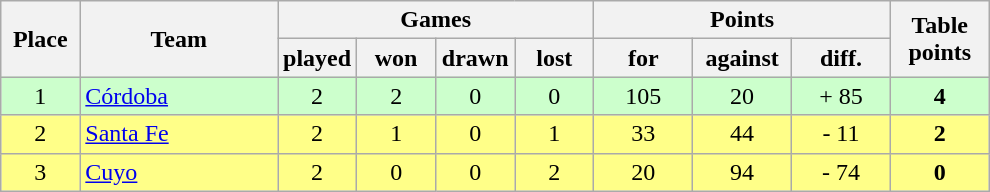<table class="wikitable">
<tr>
<th rowspan=2 width="8%">Place</th>
<th rowspan=2 width="20%">Team</th>
<th colspan=4 width="32%">Games</th>
<th colspan=3 width="30%">Points</th>
<th rowspan=2 width="10%">Table<br>points</th>
</tr>
<tr>
<th width="8%">played</th>
<th width="8%">won</th>
<th width="8%">drawn</th>
<th width="8%">lost</th>
<th width="10%">for</th>
<th width="10%">against</th>
<th width="10%">diff.</th>
</tr>
<tr align=center style="background: #ccffcc;">
<td>1</td>
<td align=left><a href='#'>Córdoba</a></td>
<td>2</td>
<td>2</td>
<td>0</td>
<td>0</td>
<td>105</td>
<td>20</td>
<td>+ 85</td>
<td><strong>4</strong></td>
</tr>
<tr align=center style="background: #FFFF88;">
<td>2</td>
<td align=left><a href='#'>Santa Fe</a></td>
<td>2</td>
<td>1</td>
<td>0</td>
<td>1</td>
<td>33</td>
<td>44</td>
<td>- 11</td>
<td><strong>2</strong></td>
</tr>
<tr align=center style="background: #FFFF88;">
<td>3</td>
<td align=left><a href='#'>Cuyo</a></td>
<td>2</td>
<td>0</td>
<td>0</td>
<td>2</td>
<td>20</td>
<td>94</td>
<td>- 74</td>
<td><strong>0</strong></td>
</tr>
</table>
